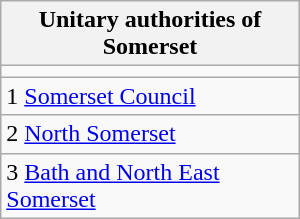<table class="wikitable" border="1" align="right" width=200px>
<tr>
<th>Unitary authorities of Somerset</th>
</tr>
<tr>
<td></td>
</tr>
<tr>
<td>1 <a href='#'>Somerset Council</a></td>
</tr>
<tr>
<td>2 <a href='#'>North Somerset</a></td>
</tr>
<tr>
<td>3 <a href='#'>Bath and North East Somerset</a></td>
</tr>
</table>
